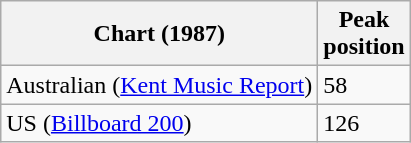<table class="wikitable sortable plainrowheaders">
<tr>
<th scope="col">Chart (1987)</th>
<th scope="col">Peak<br>position</th>
</tr>
<tr>
<td>Australian (<a href='#'>Kent Music Report</a>)</td>
<td>58</td>
</tr>
<tr>
<td>US (<a href='#'>Billboard 200</a>)</td>
<td>126</td>
</tr>
</table>
